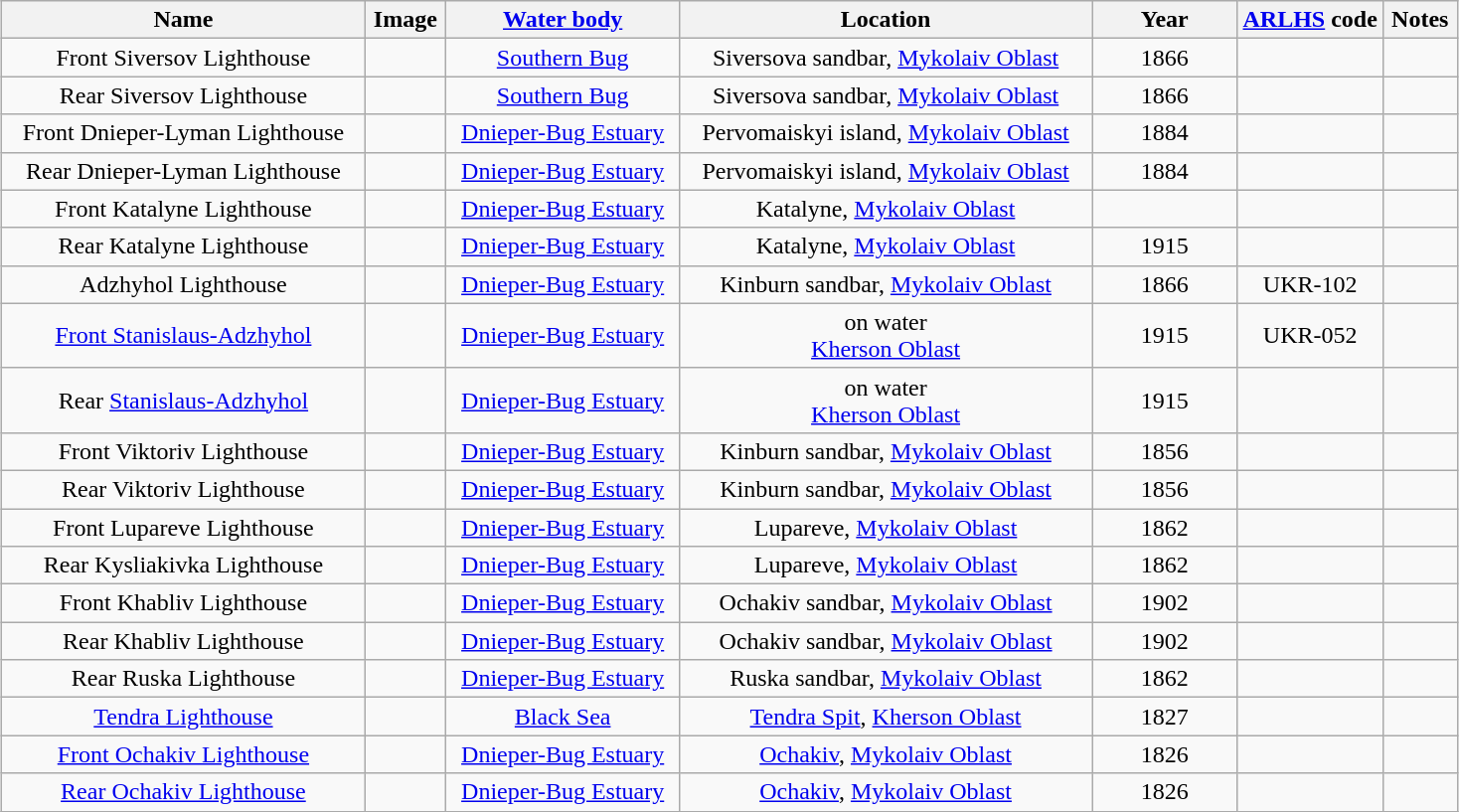<table class="wikitable sortable" style="margin:auto;text-align:center">
<tr>
<th>Name</th>
<th class="unsortable">Image</th>
<th><a href='#'>Water body</a></th>
<th>Location</th>
<th width=10%>Year</th>
<th width=10%><a href='#'>ARLHS</a> code</th>
<th>Notes</th>
</tr>
<tr>
<td>Front Siversov Lighthouse</td>
<td></td>
<td><a href='#'>Southern Bug</a></td>
<td>Siversova sandbar, <a href='#'>Mykolaiv Oblast</a></td>
<td>1866</td>
<td></td>
<td></td>
</tr>
<tr>
<td>Rear Siversov Lighthouse</td>
<td></td>
<td><a href='#'>Southern Bug</a></td>
<td>Siversova sandbar, <a href='#'>Mykolaiv Oblast</a></td>
<td>1866</td>
<td></td>
<td></td>
</tr>
<tr>
<td>Front Dnieper-Lyman Lighthouse</td>
<td></td>
<td><a href='#'>Dnieper-Bug Estuary</a></td>
<td>Pervomaiskyi island, <a href='#'>Mykolaiv Oblast</a></td>
<td>1884</td>
<td></td>
<td></td>
</tr>
<tr>
<td>Rear Dnieper-Lyman Lighthouse</td>
<td></td>
<td><a href='#'>Dnieper-Bug Estuary</a></td>
<td>Pervomaiskyi island, <a href='#'>Mykolaiv Oblast</a></td>
<td>1884</td>
<td></td>
<td></td>
</tr>
<tr>
<td>Front Katalyne Lighthouse</td>
<td></td>
<td><a href='#'>Dnieper-Bug Estuary</a></td>
<td>Katalyne, <a href='#'>Mykolaiv Oblast</a></td>
<td></td>
<td></td>
<td></td>
</tr>
<tr>
<td>Rear Katalyne Lighthouse</td>
<td></td>
<td><a href='#'>Dnieper-Bug Estuary</a></td>
<td>Katalyne, <a href='#'>Mykolaiv Oblast</a></td>
<td>1915</td>
<td></td>
<td></td>
</tr>
<tr>
<td>Adzhyhol Lighthouse</td>
<td></td>
<td><a href='#'>Dnieper-Bug Estuary</a></td>
<td>Kinburn sandbar, <a href='#'>Mykolaiv Oblast</a></td>
<td>1866</td>
<td>UKR-102</td>
<td></td>
</tr>
<tr>
<td><a href='#'>Front Stanislaus-Adzhyhol</a></td>
<td></td>
<td><a href='#'>Dnieper-Bug Estuary</a></td>
<td>on water<br><a href='#'>Kherson Oblast</a></td>
<td>1915</td>
<td>UKR-052</td>
<td></td>
</tr>
<tr>
<td>Rear <a href='#'>Stanislaus-Adzhyhol</a></td>
<td></td>
<td><a href='#'>Dnieper-Bug Estuary</a></td>
<td>on water<br><a href='#'>Kherson Oblast</a></td>
<td>1915</td>
<td></td>
<td></td>
</tr>
<tr>
<td>Front Viktoriv Lighthouse</td>
<td></td>
<td><a href='#'>Dnieper-Bug Estuary</a></td>
<td>Kinburn sandbar, <a href='#'>Mykolaiv Oblast</a></td>
<td>1856</td>
<td></td>
<td></td>
</tr>
<tr>
<td>Rear Viktoriv Lighthouse</td>
<td></td>
<td><a href='#'>Dnieper-Bug Estuary</a></td>
<td>Kinburn sandbar, <a href='#'>Mykolaiv Oblast</a></td>
<td>1856</td>
<td></td>
<td></td>
</tr>
<tr>
<td>Front Lupareve Lighthouse</td>
<td></td>
<td><a href='#'>Dnieper-Bug Estuary</a></td>
<td>Lupareve, <a href='#'>Mykolaiv Oblast</a></td>
<td>1862</td>
<td></td>
<td></td>
</tr>
<tr>
<td>Rear Kysliakivka Lighthouse</td>
<td></td>
<td><a href='#'>Dnieper-Bug Estuary</a></td>
<td>Lupareve, <a href='#'>Mykolaiv Oblast</a></td>
<td>1862</td>
<td></td>
<td></td>
</tr>
<tr>
<td>Front Khabliv Lighthouse</td>
<td></td>
<td><a href='#'>Dnieper-Bug Estuary</a></td>
<td>Ochakiv sandbar, <a href='#'>Mykolaiv Oblast</a></td>
<td>1902</td>
<td></td>
<td></td>
</tr>
<tr>
<td>Rear Khabliv Lighthouse</td>
<td></td>
<td><a href='#'>Dnieper-Bug Estuary</a></td>
<td>Ochakiv sandbar, <a href='#'>Mykolaiv Oblast</a></td>
<td>1902</td>
<td></td>
<td></td>
</tr>
<tr>
<td>Rear Ruska Lighthouse</td>
<td></td>
<td><a href='#'>Dnieper-Bug Estuary</a></td>
<td>Ruska sandbar, <a href='#'>Mykolaiv Oblast</a></td>
<td>1862</td>
<td></td>
<td></td>
</tr>
<tr>
<td><a href='#'>Tendra Lighthouse</a></td>
<td></td>
<td><a href='#'>Black Sea</a></td>
<td><a href='#'>Tendra Spit</a>, <a href='#'>Kherson Oblast</a></td>
<td>1827</td>
<td></td>
<td></td>
</tr>
<tr>
<td><a href='#'>Front Ochakiv Lighthouse</a></td>
<td></td>
<td><a href='#'>Dnieper-Bug Estuary</a></td>
<td><a href='#'>Ochakiv</a>, <a href='#'>Mykolaiv Oblast</a></td>
<td>1826</td>
<td></td>
<td></td>
</tr>
<tr>
<td><a href='#'>Rear Ochakiv Lighthouse</a></td>
<td></td>
<td><a href='#'>Dnieper-Bug Estuary</a></td>
<td><a href='#'>Ochakiv</a>, <a href='#'>Mykolaiv Oblast</a></td>
<td>1826</td>
<td></td>
<td></td>
</tr>
<tr>
</tr>
</table>
